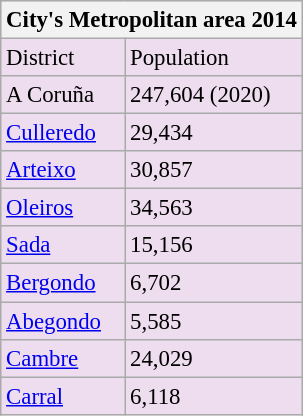<table class="wikitable" style="float:right; margin:10px; background:#ede; font-size:95%;">
<tr>
<th colspan="4" style="text-align:center;"><strong>City's Metropolitan area 2014</strong></th>
</tr>
<tr>
<td>District</td>
<td>Population</td>
</tr>
<tr>
<td>A Coruña</td>
<td>247,604 (2020)</td>
</tr>
<tr>
<td><a href='#'>Culleredo</a></td>
<td>29,434</td>
</tr>
<tr>
<td><a href='#'>Arteixo</a></td>
<td>30,857</td>
</tr>
<tr>
<td><a href='#'>Oleiros</a></td>
<td>34,563</td>
</tr>
<tr>
<td><a href='#'>Sada</a></td>
<td>15,156</td>
</tr>
<tr>
<td><a href='#'>Bergondo</a></td>
<td>6,702</td>
</tr>
<tr>
<td><a href='#'>Abegondo</a></td>
<td>5,585</td>
</tr>
<tr>
<td><a href='#'>Cambre</a></td>
<td>24,029</td>
</tr>
<tr>
<td><a href='#'>Carral</a></td>
<td>6,118</td>
</tr>
</table>
